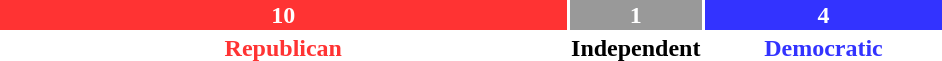<table style="width:50%">
<tr>
<td scope="row" colspan="3" style="text-align:center"></td>
</tr>
<tr>
<td scope="row" style="background:#F33; width:67%; text-align:center; color:white"><strong>10</strong></td>
<td style="background:#999; width:6%; text-align:center; color:white"><strong>1</strong></td>
<td style="background:#33F; width:27%; text-align:center; color:white"><strong>4</strong></td>
</tr>
<tr>
<td scope="row" style="text-align:center; color:#F33"><strong>Republican</strong></td>
<td style="text-align:center; color:#99"><strong>Independent</strong></td>
<td style="text-align:center; color:#33F"><strong>Democratic</strong></td>
</tr>
</table>
